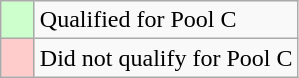<table class="wikitable">
<tr>
<td width=15px bgcolor="#cfc"></td>
<td>Qualified for Pool C</td>
</tr>
<tr>
<td width=15px bgcolor=#fcc></td>
<td>Did not qualify for Pool C</td>
</tr>
</table>
